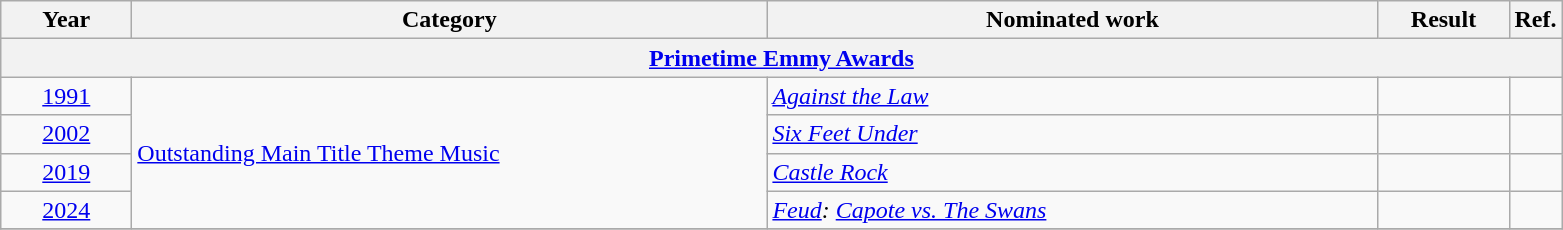<table class=wikitable>
<tr>
<th scope="col" style="width:5em;">Year</th>
<th scope="col" style="width:26em;">Category</th>
<th scope="col" style="width:25em;">Nominated work</th>
<th scope="col" style="width:5em;">Result</th>
<th>Ref.</th>
</tr>
<tr>
<th colspan=5><a href='#'>Primetime Emmy Awards</a></th>
</tr>
<tr>
<td style="text-align:center;"><a href='#'>1991</a></td>
<td rowspan=4><a href='#'>Outstanding Main Title Theme Music</a></td>
<td><em><a href='#'>Against the Law</a></em></td>
<td></td>
<td style="text-align:center;"></td>
</tr>
<tr>
<td style="text-align:center;"><a href='#'>2002</a></td>
<td><em><a href='#'>Six Feet Under</a></em></td>
<td></td>
<td style="text-align:center;"></td>
</tr>
<tr>
<td style="text-align:center;"><a href='#'>2019</a></td>
<td><em><a href='#'>Castle Rock</a></em></td>
<td></td>
<td style="text-align:center;"></td>
</tr>
<tr>
<td style="text-align:center;"><a href='#'>2024</a></td>
<td><em><a href='#'>Feud</a>: <a href='#'>Capote vs. The Swans</a></em></td>
<td></td>
<td style="text-align:center;"></td>
</tr>
<tr>
</tr>
</table>
